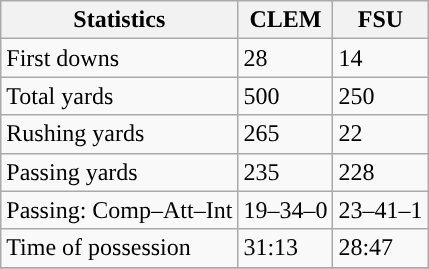<table class="wikitable" style="float: left;">
<tr>
<th>Statistics</th>
<th>CLEM</th>
<th>FSU</th>
</tr>
<tr>
<td>First downs</td>
<td>28</td>
<td>14</td>
</tr>
<tr>
<td>Total yards</td>
<td>500</td>
<td>250</td>
</tr>
<tr>
<td>Rushing yards</td>
<td>265</td>
<td>22</td>
</tr>
<tr>
<td>Passing yards</td>
<td>235</td>
<td>228</td>
</tr>
<tr>
<td>Passing: Comp–Att–Int</td>
<td>19–34–0</td>
<td>23–41–1</td>
</tr>
<tr>
<td>Time of possession</td>
<td>31:13</td>
<td>28:47</td>
</tr>
<tr>
</tr>
</table>
